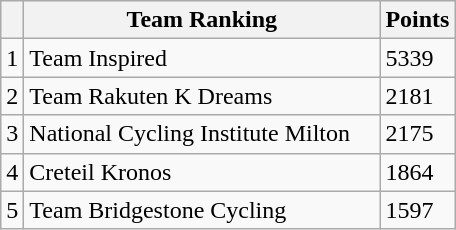<table class="wikitable col3right">
<tr>
<th></th>
<th style="width:230px; white-space:nowrap;">Team Ranking</th>
<th style="width:20px;">Points</th>
</tr>
<tr>
<td>1</td>
<td> Team Inspired</td>
<td>5339</td>
</tr>
<tr>
<td>2</td>
<td> Team Rakuten K Dreams</td>
<td>2181</td>
</tr>
<tr>
<td>3</td>
<td> National Cycling Institute Milton</td>
<td>2175</td>
</tr>
<tr>
<td>4</td>
<td> Creteil Kronos</td>
<td>1864</td>
</tr>
<tr>
<td>5</td>
<td> Team Bridgestone Cycling</td>
<td>1597</td>
</tr>
</table>
